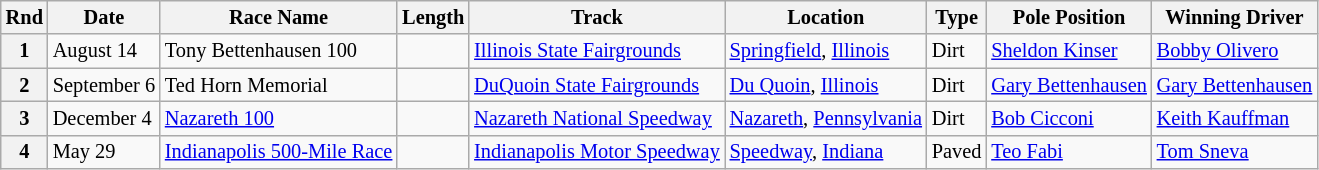<table class="wikitable" style="font-size:85%">
<tr>
<th>Rnd</th>
<th>Date</th>
<th>Race Name</th>
<th>Length</th>
<th>Track</th>
<th>Location</th>
<th>Type</th>
<th>Pole Position</th>
<th>Winning Driver</th>
</tr>
<tr>
<th>1</th>
<td>August 14</td>
<td> Tony Bettenhausen 100</td>
<td></td>
<td><a href='#'>Illinois State Fairgrounds</a></td>
<td><a href='#'>Springfield</a>, <a href='#'>Illinois</a></td>
<td>Dirt</td>
<td> <a href='#'>Sheldon Kinser</a></td>
<td> <a href='#'>Bobby Olivero</a></td>
</tr>
<tr>
<th>2</th>
<td>September 6</td>
<td> Ted Horn Memorial</td>
<td></td>
<td><a href='#'>DuQuoin State Fairgrounds</a></td>
<td><a href='#'>Du Quoin</a>, <a href='#'>Illinois</a></td>
<td>Dirt</td>
<td> <a href='#'>Gary Bettenhausen</a></td>
<td> <a href='#'>Gary Bettenhausen</a></td>
</tr>
<tr>
<th>3</th>
<td>December 4</td>
<td> <a href='#'>Nazareth 100</a></td>
<td></td>
<td><a href='#'>Nazareth National Speedway</a></td>
<td><a href='#'>Nazareth</a>, <a href='#'>Pennsylvania</a></td>
<td>Dirt</td>
<td> <a href='#'>Bob Cicconi</a></td>
<td> <a href='#'>Keith Kauffman</a></td>
</tr>
<tr>
<th>4</th>
<td>May 29</td>
<td> <a href='#'>Indianapolis 500-Mile Race</a></td>
<td></td>
<td><a href='#'>Indianapolis Motor Speedway</a></td>
<td><a href='#'>Speedway</a>, <a href='#'>Indiana</a></td>
<td>Paved</td>
<td> <a href='#'>Teo Fabi</a></td>
<td> <a href='#'>Tom Sneva</a></td>
</tr>
</table>
